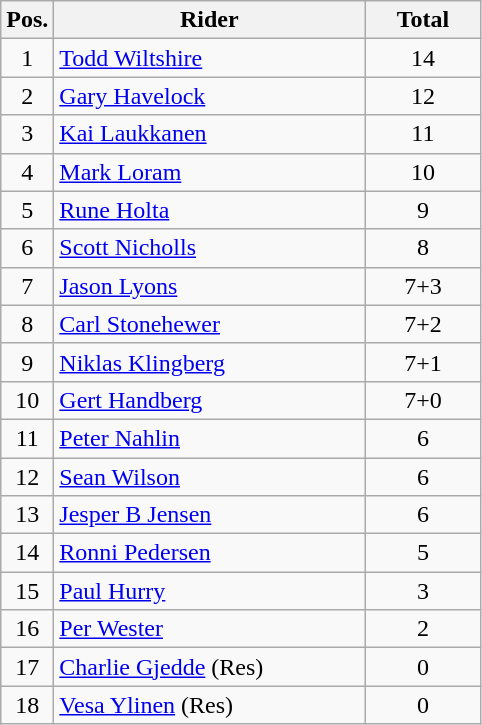<table class=wikitable>
<tr>
<th width=25px>Pos.</th>
<th width=200px>Rider</th>
<th width=70px>Total</th>
</tr>
<tr align=center >
<td>1</td>
<td align=left> <a href='#'>Todd Wiltshire</a></td>
<td>14</td>
</tr>
<tr align=center >
<td>2</td>
<td align=left> <a href='#'>Gary Havelock</a></td>
<td>12</td>
</tr>
<tr align=center >
<td>3</td>
<td align=left> <a href='#'>Kai Laukkanen</a></td>
<td>11</td>
</tr>
<tr align=center >
<td>4</td>
<td align=left> <a href='#'>Mark Loram</a></td>
<td>10</td>
</tr>
<tr align=center >
<td>5</td>
<td align=left> <a href='#'>Rune Holta</a></td>
<td>9</td>
</tr>
<tr align=center >
<td>6</td>
<td align=left> <a href='#'>Scott Nicholls</a></td>
<td>8</td>
</tr>
<tr align=center >
<td>7</td>
<td align=left> <a href='#'>Jason Lyons</a></td>
<td>7+3</td>
</tr>
<tr align=center >
<td>8</td>
<td align=left> <a href='#'>Carl Stonehewer</a></td>
<td>7+2</td>
</tr>
<tr align=center>
<td>9</td>
<td align=left> <a href='#'>Niklas Klingberg</a></td>
<td>7+1</td>
</tr>
<tr align=center>
<td>10</td>
<td align=left> <a href='#'>Gert Handberg</a></td>
<td>7+0</td>
</tr>
<tr align=center>
<td>11</td>
<td align=left> <a href='#'>Peter Nahlin</a></td>
<td>6</td>
</tr>
<tr align=center>
<td>12</td>
<td align=left> <a href='#'>Sean Wilson</a></td>
<td>6</td>
</tr>
<tr align=center>
<td>13</td>
<td align=left> <a href='#'>Jesper B Jensen</a></td>
<td>6</td>
</tr>
<tr align=center>
<td>14</td>
<td align=left> <a href='#'>Ronni Pedersen</a></td>
<td>5</td>
</tr>
<tr align=center>
<td>15</td>
<td align=left> <a href='#'>Paul Hurry</a></td>
<td>3</td>
</tr>
<tr align=center>
<td>16</td>
<td align=left> <a href='#'>Per Wester</a></td>
<td>2</td>
</tr>
<tr align=center>
<td>17</td>
<td align=left> <a href='#'>Charlie Gjedde</a> (Res)</td>
<td>0</td>
</tr>
<tr align=center>
<td>18</td>
<td align=left> <a href='#'>Vesa Ylinen</a> (Res)</td>
<td>0</td>
</tr>
</table>
